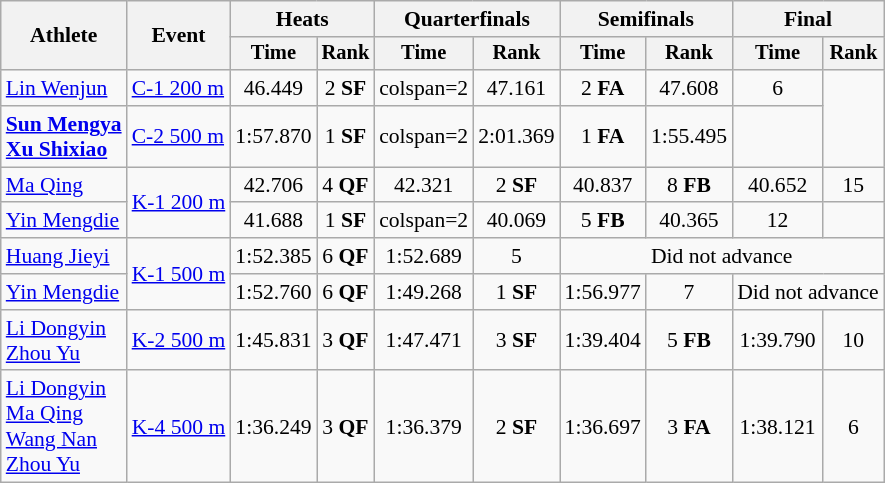<table class=wikitable style="font-size:90%">
<tr>
<th rowspan="2">Athlete</th>
<th rowspan="2">Event</th>
<th colspan=2>Heats</th>
<th colspan=2>Quarterfinals</th>
<th colspan=2>Semifinals</th>
<th colspan=2>Final</th>
</tr>
<tr style="font-size:95%">
<th>Time</th>
<th>Rank</th>
<th>Time</th>
<th>Rank</th>
<th>Time</th>
<th>Rank</th>
<th>Time</th>
<th>Rank</th>
</tr>
<tr align=center>
<td align=left><a href='#'>Lin Wenjun</a></td>
<td align=left><a href='#'>C-1 200 m</a></td>
<td>46.449</td>
<td>2 <strong>SF</strong></td>
<td>colspan=2 </td>
<td>47.161</td>
<td>2 <strong>FA</strong></td>
<td>47.608</td>
<td>6</td>
</tr>
<tr align=center>
<td align=left><strong><a href='#'>Sun Mengya</a><br><a href='#'>Xu Shixiao</a></strong></td>
<td align=left><a href='#'>C-2 500 m</a></td>
<td>1:57.870</td>
<td>1 <strong>SF</strong></td>
<td>colspan=2 </td>
<td>2:01.369</td>
<td>1 <strong>FA</strong></td>
<td>1:55.495</td>
<td></td>
</tr>
<tr align=center>
<td align=left><a href='#'>Ma Qing</a></td>
<td align=left rowspan=2><a href='#'>K-1 200 m</a></td>
<td>42.706</td>
<td>4 <strong>QF</strong></td>
<td>42.321</td>
<td>2 <strong>SF</strong></td>
<td>40.837</td>
<td>8 <strong>FB</strong></td>
<td>40.652</td>
<td>15</td>
</tr>
<tr align=center>
<td align=left><a href='#'>Yin Mengdie</a></td>
<td>41.688</td>
<td>1 <strong>SF</strong></td>
<td>colspan=2 </td>
<td>40.069</td>
<td>5 <strong>FB</strong></td>
<td>40.365</td>
<td>12</td>
</tr>
<tr align=center>
<td align=left><a href='#'>Huang Jieyi</a></td>
<td align=left rowspan=2><a href='#'>K-1 500 m</a></td>
<td>1:52.385</td>
<td>6 <strong>QF</strong></td>
<td>1:52.689</td>
<td>5</td>
<td colspan=4>Did not advance</td>
</tr>
<tr align=center>
<td align=left><a href='#'>Yin Mengdie</a></td>
<td>1:52.760</td>
<td>6 <strong>QF</strong></td>
<td>1:49.268</td>
<td>1 <strong>SF</strong></td>
<td>1:56.977</td>
<td>7</td>
<td colspan=2>Did not advance</td>
</tr>
<tr align=center>
<td align=left><a href='#'>Li Dongyin</a><br><a href='#'>Zhou Yu</a></td>
<td align=left><a href='#'>K-2 500 m</a></td>
<td>1:45.831</td>
<td>3 <strong>QF</strong></td>
<td>1:47.471</td>
<td>3 <strong>SF</strong></td>
<td>1:39.404</td>
<td>5 <strong>FB</strong></td>
<td>1:39.790</td>
<td>10</td>
</tr>
<tr align=center>
<td align=left><a href='#'>Li Dongyin</a><br><a href='#'>Ma Qing</a><br><a href='#'>Wang Nan</a><br><a href='#'>Zhou Yu</a></td>
<td align=left><a href='#'>K-4 500 m</a></td>
<td>1:36.249</td>
<td>3 <strong>QF</strong></td>
<td>1:36.379</td>
<td>2 <strong>SF</strong></td>
<td>1:36.697</td>
<td>3 <strong>FA</strong></td>
<td>1:38.121</td>
<td>6</td>
</tr>
</table>
